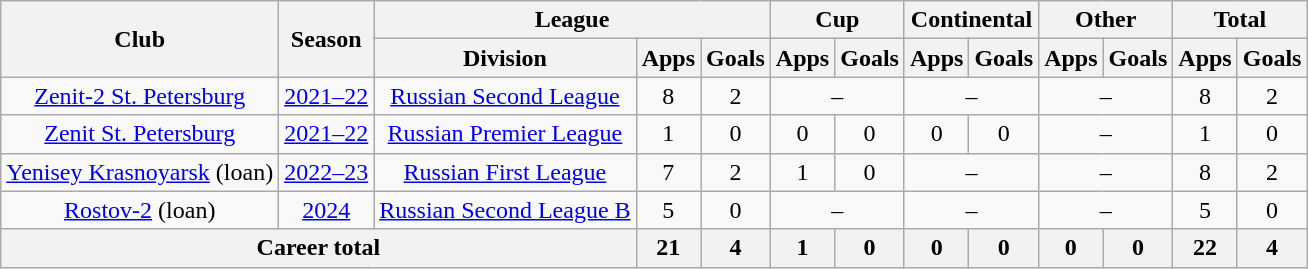<table class="wikitable" style="text-align: center;">
<tr>
<th rowspan=2>Club</th>
<th rowspan=2>Season</th>
<th colspan=3>League</th>
<th colspan=2>Cup</th>
<th colspan=2>Continental</th>
<th colspan=2>Other</th>
<th colspan=2>Total</th>
</tr>
<tr>
<th>Division</th>
<th>Apps</th>
<th>Goals</th>
<th>Apps</th>
<th>Goals</th>
<th>Apps</th>
<th>Goals</th>
<th>Apps</th>
<th>Goals</th>
<th>Apps</th>
<th>Goals</th>
</tr>
<tr>
<td><a href='#'>Zenit-2 St. Petersburg</a></td>
<td><a href='#'>2021–22</a></td>
<td><a href='#'>Russian Second League</a></td>
<td>8</td>
<td>2</td>
<td colspan=2>–</td>
<td colspan=2>–</td>
<td colspan=2>–</td>
<td>8</td>
<td>2</td>
</tr>
<tr>
<td><a href='#'>Zenit St. Petersburg</a></td>
<td><a href='#'>2021–22</a></td>
<td><a href='#'>Russian Premier League</a></td>
<td>1</td>
<td>0</td>
<td>0</td>
<td>0</td>
<td>0</td>
<td>0</td>
<td colspan=2>–</td>
<td>1</td>
<td>0</td>
</tr>
<tr>
<td><a href='#'>Yenisey Krasnoyarsk</a> (loan)</td>
<td><a href='#'>2022–23</a></td>
<td><a href='#'>Russian First League</a></td>
<td>7</td>
<td>2</td>
<td>1</td>
<td>0</td>
<td colspan=2>–</td>
<td colspan=2>–</td>
<td>8</td>
<td>2</td>
</tr>
<tr>
<td><a href='#'>Rostov-2</a> (loan)</td>
<td><a href='#'>2024</a></td>
<td><a href='#'>Russian Second League B</a></td>
<td>5</td>
<td>0</td>
<td colspan=2>–</td>
<td colspan=2>–</td>
<td colspan=2>–</td>
<td>5</td>
<td>0</td>
</tr>
<tr>
<th colspan=3>Career total</th>
<th>21</th>
<th>4</th>
<th>1</th>
<th>0</th>
<th>0</th>
<th>0</th>
<th>0</th>
<th>0</th>
<th>22</th>
<th>4</th>
</tr>
</table>
